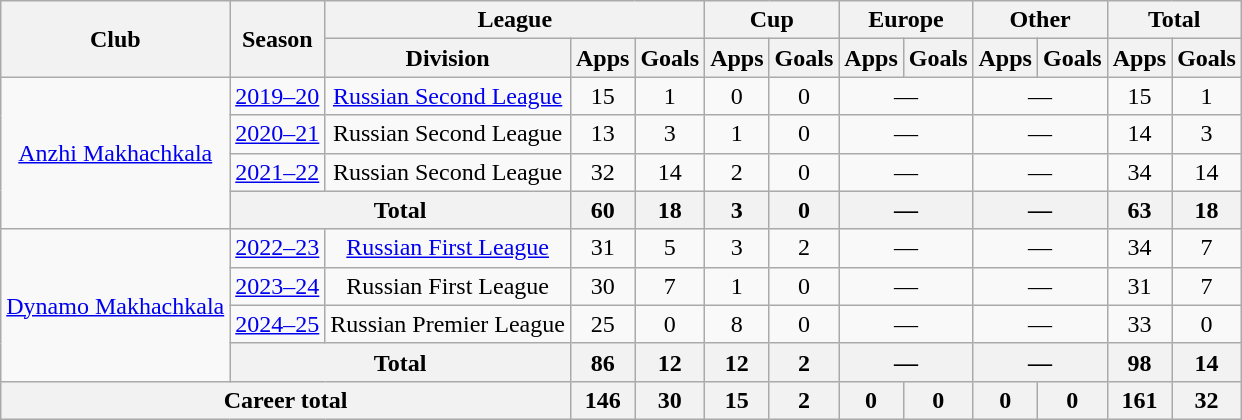<table class="wikitable" style="text-align: center;">
<tr>
<th rowspan="2">Club</th>
<th rowspan="2">Season</th>
<th colspan="3">League</th>
<th colspan="2">Cup</th>
<th colspan="2">Europe</th>
<th colspan="2">Other</th>
<th colspan="2">Total</th>
</tr>
<tr>
<th>Division</th>
<th>Apps</th>
<th>Goals</th>
<th>Apps</th>
<th>Goals</th>
<th>Apps</th>
<th>Goals</th>
<th>Apps</th>
<th>Goals</th>
<th>Apps</th>
<th>Goals</th>
</tr>
<tr>
<td rowspan="4"><a href='#'>Anzhi Makhachkala</a></td>
<td><a href='#'>2019–20</a></td>
<td><a href='#'>Russian Second League</a></td>
<td>15</td>
<td>1</td>
<td>0</td>
<td>0</td>
<td colspan="2">—</td>
<td colspan="2">—</td>
<td>15</td>
<td>1</td>
</tr>
<tr>
<td><a href='#'>2020–21</a></td>
<td>Russian Second League</td>
<td>13</td>
<td>3</td>
<td>1</td>
<td>0</td>
<td colspan="2">—</td>
<td colspan="2">—</td>
<td>14</td>
<td>3</td>
</tr>
<tr>
<td><a href='#'>2021–22</a></td>
<td>Russian Second League</td>
<td>32</td>
<td>14</td>
<td>2</td>
<td>0</td>
<td colspan="2">—</td>
<td colspan="2">—</td>
<td>34</td>
<td>14</td>
</tr>
<tr>
<th colspan="2">Total</th>
<th>60</th>
<th>18</th>
<th>3</th>
<th>0</th>
<th colspan="2">—</th>
<th colspan="2">—</th>
<th>63</th>
<th>18</th>
</tr>
<tr>
<td rowspan="4"><a href='#'>Dynamo Makhachkala</a></td>
<td><a href='#'>2022–23</a></td>
<td><a href='#'>Russian First League</a></td>
<td>31</td>
<td>5</td>
<td>3</td>
<td>2</td>
<td colspan="2">—</td>
<td colspan="2">—</td>
<td>34</td>
<td>7</td>
</tr>
<tr>
<td><a href='#'>2023–24</a></td>
<td>Russian First League</td>
<td>30</td>
<td>7</td>
<td>1</td>
<td>0</td>
<td colspan="2">—</td>
<td colspan="2">—</td>
<td>31</td>
<td>7</td>
</tr>
<tr>
<td><a href='#'>2024–25</a></td>
<td>Russian Premier League</td>
<td>25</td>
<td>0</td>
<td>8</td>
<td>0</td>
<td colspan="2">—</td>
<td colspan="2">—</td>
<td>33</td>
<td>0</td>
</tr>
<tr>
<th colspan="2">Total</th>
<th>86</th>
<th>12</th>
<th>12</th>
<th>2</th>
<th colspan="2">—</th>
<th colspan="2">—</th>
<th>98</th>
<th>14</th>
</tr>
<tr>
<th colspan="3">Career total</th>
<th>146</th>
<th>30</th>
<th>15</th>
<th>2</th>
<th>0</th>
<th>0</th>
<th>0</th>
<th>0</th>
<th>161</th>
<th>32</th>
</tr>
</table>
